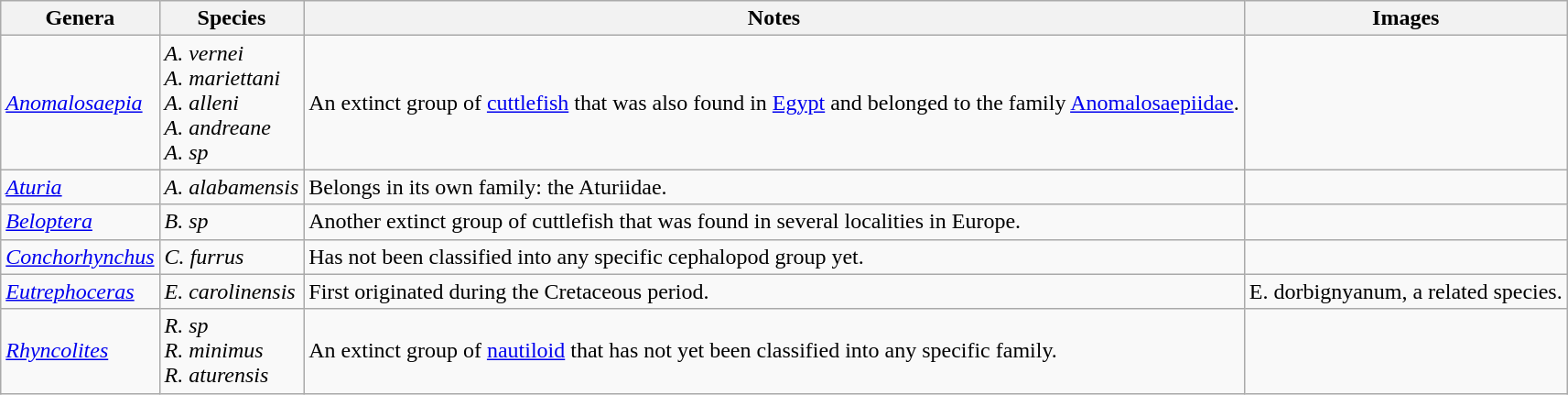<table class="wikitable">
<tr>
<th>Genera</th>
<th>Species</th>
<th>Notes</th>
<th>Images</th>
</tr>
<tr>
<td><em><a href='#'>Anomalosaepia</a></em></td>
<td><em>A. vernei</em><br><em>A. mariettani</em><br><em>A. alleni</em><br><em>A. andreane</em><br><em>A. sp</em></td>
<td>An extinct group of <a href='#'>cuttlefish</a> that was also found in <a href='#'>Egypt</a> and belonged to the family <a href='#'>Anomalosaepiidae</a>.</td>
<td></td>
</tr>
<tr>
<td><em><a href='#'>Aturia</a></em></td>
<td><em>A. alabamensis</em></td>
<td>Belongs in its own family: the Aturiidae.</td>
<td></td>
</tr>
<tr>
<td><em><a href='#'>Beloptera</a></em></td>
<td><em>B. sp</em></td>
<td>Another extinct group of cuttlefish that was found in several localities in Europe.</td>
<td></td>
</tr>
<tr>
<td><em><a href='#'>Conchorhynchus</a></em></td>
<td><em>C. furrus</em></td>
<td>Has not been classified into any specific cephalopod group yet.</td>
<td></td>
</tr>
<tr>
<td><em><a href='#'>Eutrephoceras</a></em></td>
<td><em>E. carolinensis</em></td>
<td>First originated during the Cretaceous period.</td>
<td>E. dorbignyanum, a related species.</td>
</tr>
<tr>
<td><em><a href='#'>Rhyncolites</a></em></td>
<td><em>R. sp</em><br><em>R. minimus</em><br><em>R. aturensis</em></td>
<td>An extinct group of <a href='#'>nautiloid</a> that has not yet been classified into any specific family.</td>
<td></td>
</tr>
</table>
